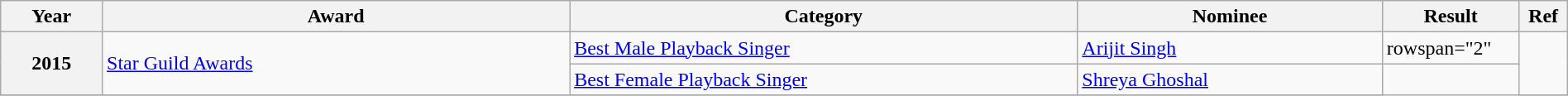<table class="wikitable plainrowheaders" width="100%" textcolor:"#000;">
<tr>
<th width=5%>Year</th>
<th width=23%>Award</th>
<th width=25%>Category</th>
<th width=15%>Nominee</th>
<th width=5%>Result</th>
<th width=2%>Ref</th>
</tr>
<tr>
<th scope="row" rowspan="2">2015</th>
<td rowspan="2"><a href='#'>Star Guild Awards</a></td>
<td><a href='#'>Best Male Playback Singer</a></td>
<td><a href='#'>Arijit Singh</a></td>
<td>rowspan="2" </td>
<td rowspan="2"></td>
</tr>
<tr>
<td><a href='#'>Best Female Playback Singer</a></td>
<td><a href='#'>Shreya Ghoshal</a></td>
</tr>
<tr>
</tr>
</table>
